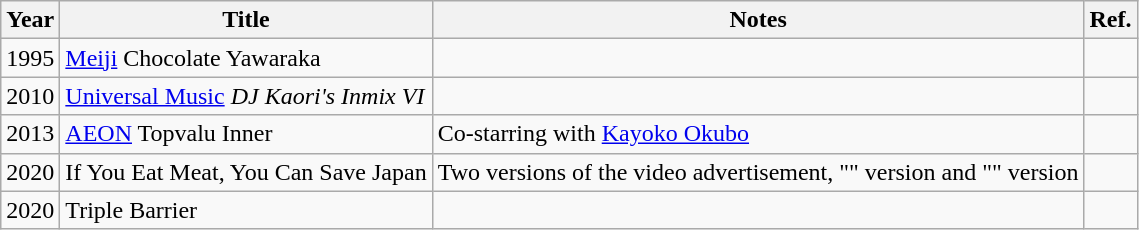<table class="wikitable">
<tr>
<th>Year</th>
<th>Title</th>
<th>Notes</th>
<th>Ref.</th>
</tr>
<tr>
<td>1995</td>
<td><a href='#'>Meiji</a> Chocolate Yawaraka</td>
<td></td>
<td></td>
</tr>
<tr>
<td>2010</td>
<td><a href='#'>Universal Music</a> <em>DJ Kaori's Inmix VI</em></td>
<td></td>
<td></td>
</tr>
<tr>
<td>2013</td>
<td><a href='#'>AEON</a> Topvalu Inner</td>
<td>Co-starring with <a href='#'>Kayoko Okubo</a></td>
<td></td>
</tr>
<tr>
<td>2020</td>
<td>If You Eat Meat, You Can Save Japan</td>
<td>Two versions of the video advertisement, "" version and "" version</td>
<td></td>
</tr>
<tr>
<td>2020</td>
<td>Triple Barrier</td>
<td></td>
<td></td>
</tr>
</table>
